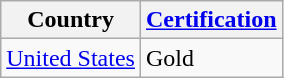<table class="wikitable">
<tr>
<th scope="col">Country</th>
<th scope="col"><a href='#'>Certification</a></th>
</tr>
<tr>
<td><a href='#'>United States</a></td>
<td>Gold</td>
</tr>
</table>
